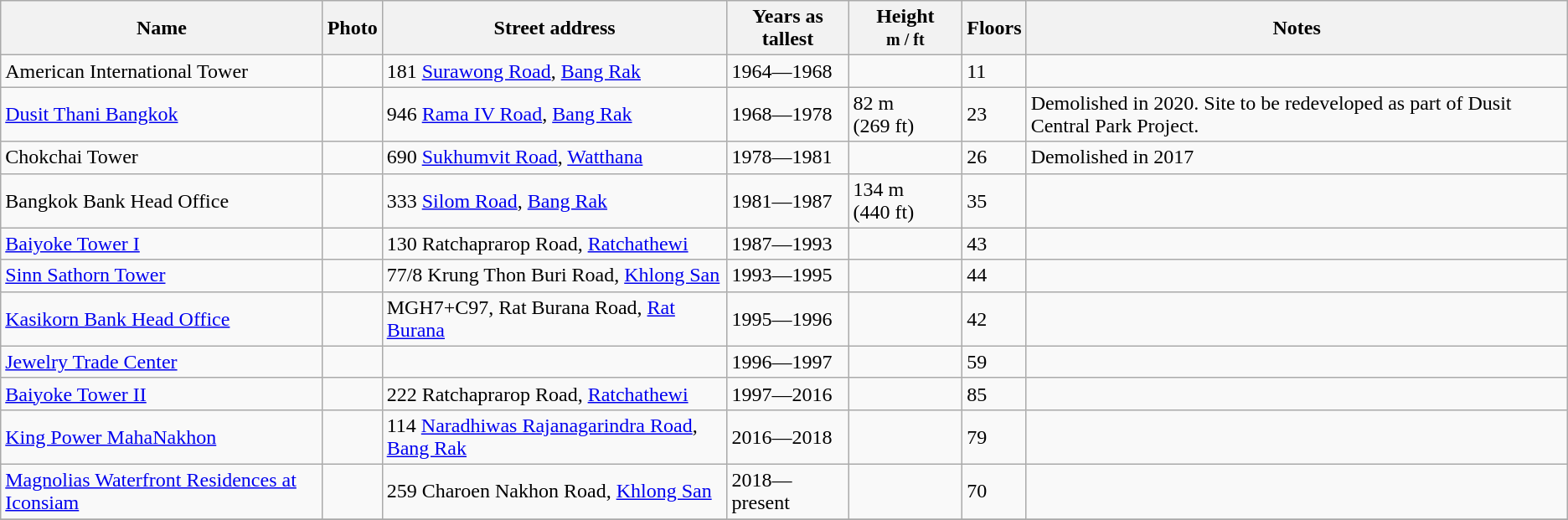<table class="wikitable sortable">
<tr>
<th>Name</th>
<th>Photo</th>
<th>Street address</th>
<th>Years as tallest</th>
<th>Height<br><small>m / ft</small></th>
<th>Floors</th>
<th class="unsortable">Notes</th>
</tr>
<tr>
<td>American International Tower</td>
<td></td>
<td>181 <a href='#'>Surawong Road</a>, <a href='#'>Bang Rak</a></td>
<td>1964—1968</td>
<td></td>
<td>11</td>
<td></td>
</tr>
<tr>
<td><a href='#'>Dusit Thani Bangkok</a></td>
<td></td>
<td>946 <a href='#'>Rama IV Road</a>, <a href='#'>Bang Rak</a></td>
<td>1968—1978</td>
<td>82 m (269 ft)</td>
<td>23</td>
<td>Demolished in 2020. Site to be redeveloped as part of Dusit Central Park Project.</td>
</tr>
<tr>
<td>Chokchai Tower</td>
<td></td>
<td>690 <a href='#'>Sukhumvit Road</a>, <a href='#'>Watthana</a></td>
<td>1978—1981</td>
<td></td>
<td>26</td>
<td>Demolished in 2017</td>
</tr>
<tr>
<td>Bangkok Bank Head Office</td>
<td></td>
<td>333 <a href='#'>Silom Road</a>, <a href='#'>Bang Rak</a></td>
<td>1981—1987</td>
<td>134 m (440 ft)</td>
<td>35</td>
<td></td>
</tr>
<tr>
<td><a href='#'>Baiyoke Tower I</a></td>
<td></td>
<td>130 Ratchaprarop Road, <a href='#'>Ratchathewi</a></td>
<td>1987—1993</td>
<td></td>
<td>43</td>
<td></td>
</tr>
<tr>
<td><a href='#'>Sinn Sathorn Tower</a></td>
<td></td>
<td>77/8 Krung Thon Buri Road, <a href='#'>Khlong San</a></td>
<td>1993—1995</td>
<td></td>
<td>44</td>
<td></td>
</tr>
<tr>
<td><a href='#'>Kasikorn Bank Head Office</a></td>
<td></td>
<td>MGH7+C97, Rat Burana Road, <a href='#'>Rat Burana</a></td>
<td>1995—1996</td>
<td></td>
<td>42</td>
<td></td>
</tr>
<tr>
<td><a href='#'>Jewelry Trade Center</a></td>
<td></td>
<td></td>
<td>1996—1997</td>
<td></td>
<td>59</td>
<td></td>
</tr>
<tr>
<td><a href='#'>Baiyoke Tower II</a></td>
<td></td>
<td>222 Ratchaprarop Road, <a href='#'>Ratchathewi</a></td>
<td>1997—2016</td>
<td></td>
<td>85</td>
<td></td>
</tr>
<tr>
<td><a href='#'>King Power MahaNakhon</a></td>
<td></td>
<td>114 <a href='#'>Naradhiwas Rajanagarindra Road</a>, <a href='#'>Bang Rak</a></td>
<td>2016—2018</td>
<td></td>
<td>79</td>
<td></td>
</tr>
<tr>
<td><a href='#'>Magnolias Waterfront Residences at Iconsiam</a></td>
<td></td>
<td>259 Charoen Nakhon Road, <a href='#'>Khlong San</a></td>
<td>2018—present</td>
<td></td>
<td>70</td>
<td></td>
</tr>
<tr>
</tr>
</table>
